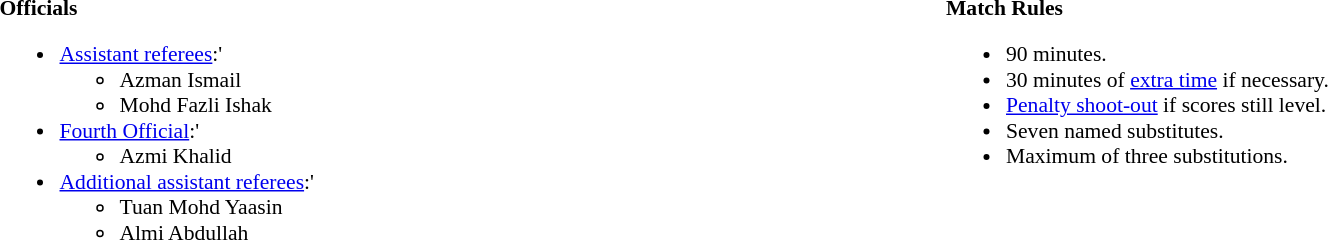<table width=100% style="font-size: 90%">
<tr>
<td width=50% valign=top><br><strong>Officials</strong><ul><li><a href='#'>Assistant referees</a>:'<ul><li>Azman Ismail</li><li>Mohd Fazli Ishak</li></ul></li><li><a href='#'>Fourth Official</a>:'<ul><li>Azmi Khalid</li></ul></li><li><a href='#'>Additional assistant referees</a>:'<ul><li>Tuan Mohd Yaasin</li><li>Almi Abdullah</li></ul></li></ul></td>
<td width=50% valign=top><br><strong>Match Rules</strong><ul><li>90 minutes.</li><li>30 minutes of <a href='#'>extra time</a> if necessary.</li><li><a href='#'>Penalty shoot-out</a> if scores still level.</li><li>Seven named substitutes.</li><li>Maximum of three substitutions.</li></ul></td>
</tr>
</table>
